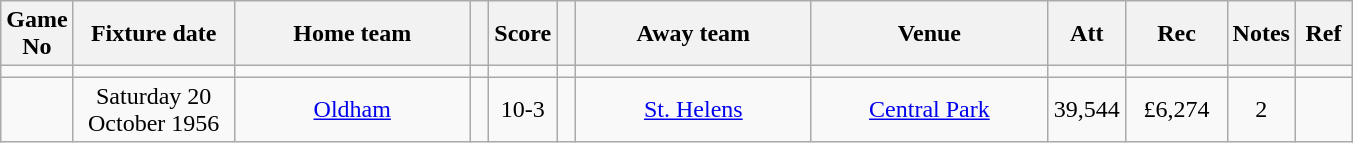<table class="wikitable" style="text-align:center;">
<tr>
<th width=20 abbr="No">Game No</th>
<th width=100 abbr="Date">Fixture date</th>
<th width=150 abbr="Home team">Home team</th>
<th width=5 abbr="space"></th>
<th width=20 abbr="Score">Score</th>
<th width=5 abbr="space"></th>
<th width=150 abbr="Away team">Away team</th>
<th width=150 abbr="Venue">Venue</th>
<th width=45 abbr="Att">Att</th>
<th width=60 abbr="Rec">Rec</th>
<th width=20 abbr="Notes">Notes</th>
<th width=30 abbr="Ref">Ref</th>
</tr>
<tr>
<td></td>
<td></td>
<td></td>
<td></td>
<td></td>
<td></td>
<td></td>
<td></td>
<td></td>
<td></td>
<td></td>
</tr>
<tr>
<td></td>
<td>Saturday 20 October 1956</td>
<td><a href='#'>Oldham</a></td>
<td></td>
<td>10-3</td>
<td></td>
<td><a href='#'>St. Helens</a></td>
<td><a href='#'>Central Park</a></td>
<td>39,544</td>
<td>£6,274</td>
<td>2</td>
<td></td>
</tr>
</table>
